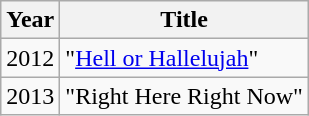<table class="wikitable">
<tr>
<th>Year</th>
<th>Title</th>
</tr>
<tr>
<td>2012</td>
<td>"<a href='#'>Hell or Hallelujah</a>"</td>
</tr>
<tr>
<td>2013</td>
<td>"Right Here Right Now"</td>
</tr>
</table>
